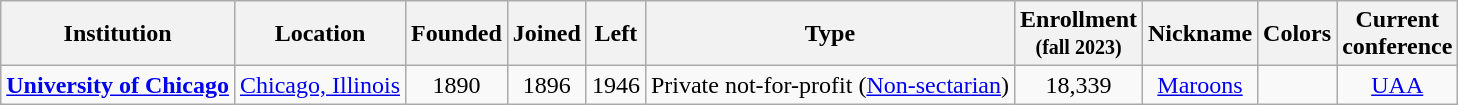<table class="wikitable sortable plainrowheaders" style="text-align: center;">
<tr>
<th scope="col">Institution</th>
<th scope="col">Location</th>
<th scope="col">Founded</th>
<th scope="col">Joined</th>
<th scope="col">Left</th>
<th scope="col">Type</th>
<th scope="col">Enrollment<br><small>(fall 2023)</small></th>
<th scope="col">Nickname</th>
<th class="unsortable" scope="col">Colors</th>
<th scope="col">Current<br>conference</th>
</tr>
<tr>
<td><strong><a href='#'>University of Chicago</a></strong></td>
<td><a href='#'>Chicago, Illinois</a></td>
<td>1890</td>
<td>1896</td>
<td>1946</td>
<td>Private not-for-profit (<a href='#'>Non-sectarian</a>)</td>
<td>18,339</td>
<td><a href='#'>Maroons</a></td>
<td></td>
<td><a href='#'>UAA</a></td>
</tr>
</table>
